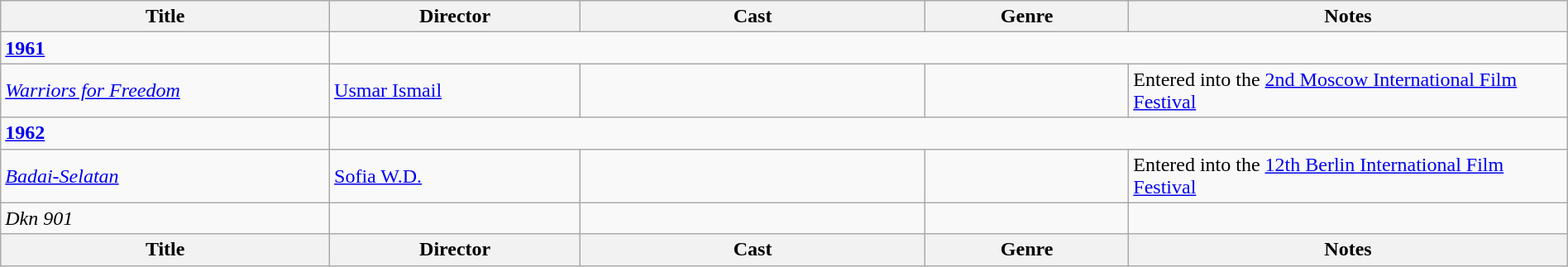<table class="wikitable" style="width:100%;">
<tr>
<th style="width:21%;">Title</th>
<th style="width:16%;">Director</th>
<th style="width:22%;">Cast</th>
<th style="width:13%;">Genre</th>
<th style="width:28%;">Notes</th>
</tr>
<tr>
<td><strong><a href='#'>1961</a></strong></td>
</tr>
<tr>
<td><em><a href='#'>Warriors for Freedom</a></em></td>
<td><a href='#'>Usmar Ismail</a></td>
<td></td>
<td></td>
<td>Entered into the <a href='#'>2nd Moscow International Film Festival</a></td>
</tr>
<tr>
<td><strong><a href='#'>1962</a></strong></td>
</tr>
<tr>
<td><em><a href='#'>Badai-Selatan</a></em></td>
<td><a href='#'>Sofia W.D.</a></td>
<td></td>
<td></td>
<td>Entered into the <a href='#'>12th Berlin International Film Festival</a></td>
</tr>
<tr>
<td><em>Dkn 901</em></td>
<td></td>
<td></td>
<td></td>
<td></td>
</tr>
<tr>
<th style="width:21%;">Title</th>
<th style="width:16%;">Director</th>
<th style="width:22%;">Cast</th>
<th style="width:13%;">Genre</th>
<th style="width:28%;">Notes</th>
</tr>
</table>
